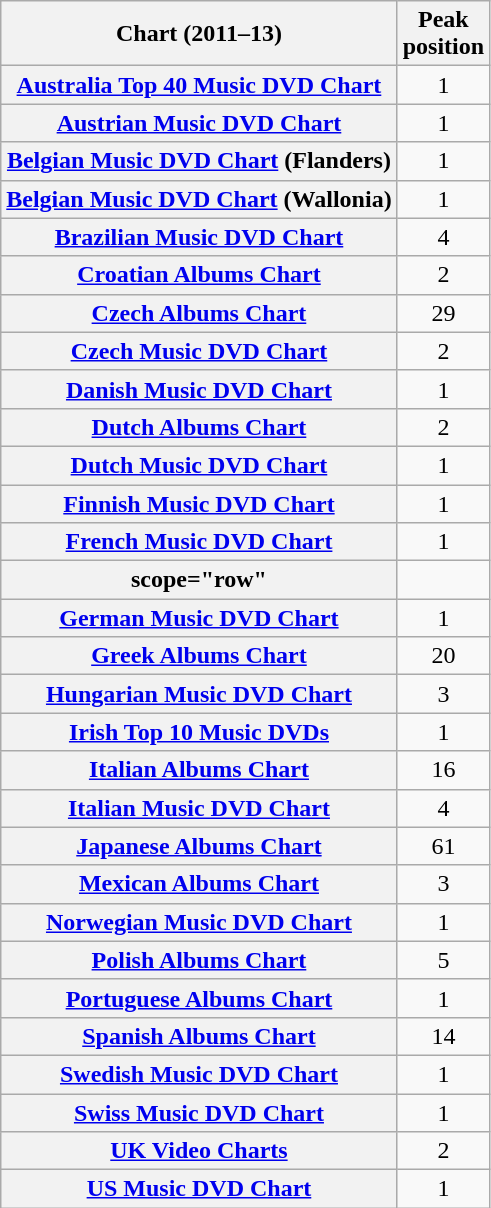<table class="wikitable sortable plainrowheaders">
<tr>
<th>Chart (2011–13)</th>
<th>Peak<br>position</th>
</tr>
<tr>
<th scope="row"><a href='#'>Australia Top 40 Music DVD Chart</a></th>
<td style="text-align:center;">1</td>
</tr>
<tr>
<th scope="row"><a href='#'>Austrian Music DVD Chart</a></th>
<td style="text-align:center;">1</td>
</tr>
<tr>
<th scope="row"><a href='#'>Belgian Music DVD Chart</a> (Flanders)</th>
<td style="text-align:center;">1</td>
</tr>
<tr>
<th scope="row"><a href='#'>Belgian Music DVD Chart</a> (Wallonia)</th>
<td style="text-align:center;">1</td>
</tr>
<tr>
<th scope="row"><a href='#'>Brazilian Music DVD Chart</a></th>
<td style="text-align:center;">4</td>
</tr>
<tr>
<th scope="row"><a href='#'>Croatian Albums Chart</a></th>
<td style="text-align:center;">2</td>
</tr>
<tr>
<th scope="row"><a href='#'>Czech Albums Chart</a></th>
<td style="text-align:center;">29</td>
</tr>
<tr>
<th scope="row"><a href='#'>Czech Music DVD Chart</a></th>
<td align="center">2</td>
</tr>
<tr>
<th scope="row"><a href='#'>Danish Music DVD Chart</a></th>
<td style="text-align:center;">1</td>
</tr>
<tr>
<th scope="row"><a href='#'>Dutch Albums Chart</a></th>
<td style="text-align:center;">2</td>
</tr>
<tr>
<th scope="row"><a href='#'>Dutch Music DVD Chart</a></th>
<td style="text-align:center;">1</td>
</tr>
<tr>
<th scope="row"><a href='#'>Finnish Music DVD Chart</a></th>
<td style="text-align:center;">1</td>
</tr>
<tr>
<th scope="row"><a href='#'>French Music DVD Chart</a></th>
<td style="text-align:center;">1</td>
</tr>
<tr>
<th>scope="row"</th>
</tr>
<tr>
<th scope="row"><a href='#'>German Music DVD Chart</a></th>
<td align="center">1</td>
</tr>
<tr>
<th scope="row"><a href='#'>Greek Albums Chart</a></th>
<td style="text-align:center;">20</td>
</tr>
<tr>
<th scope="row"><a href='#'>Hungarian Music DVD Chart</a></th>
<td align="center">3</td>
</tr>
<tr>
<th scope="row"><a href='#'>Irish Top 10 Music DVDs</a></th>
<td style="text-align:center;">1</td>
</tr>
<tr>
<th scope="row"><a href='#'>Italian Albums Chart</a></th>
<td style="text-align:center;">16</td>
</tr>
<tr>
<th scope="row"><a href='#'>Italian Music DVD Chart</a></th>
<td style="text-align:center;">4</td>
</tr>
<tr>
<th scope="row"><a href='#'>Japanese Albums Chart</a></th>
<td style="text-align:center;">61</td>
</tr>
<tr>
<th scope="row"><a href='#'>Mexican Albums Chart</a></th>
<td align="center">3</td>
</tr>
<tr>
<th scope="row"><a href='#'>Norwegian Music DVD Chart</a></th>
<td style="text-align:center;">1</td>
</tr>
<tr>
<th scope="row"><a href='#'>Polish Albums Chart</a></th>
<td style="text-align:center;">5</td>
</tr>
<tr>
<th scope="row"><a href='#'>Portuguese Albums Chart</a></th>
<td align="center">1</td>
</tr>
<tr>
<th scope="row"><a href='#'>Spanish Albums Chart</a></th>
<td align="center">14</td>
</tr>
<tr>
<th scope="row"><a href='#'>Swedish Music DVD Chart</a></th>
<td style="text-align:center;">1</td>
</tr>
<tr>
<th scope="row"><a href='#'>Swiss Music DVD Chart</a></th>
<td style="text-align:center;">1</td>
</tr>
<tr>
<th scope="row"><a href='#'>UK Video Charts</a></th>
<td align="center">2</td>
</tr>
<tr>
<th scope="row"><a href='#'>US Music DVD Chart</a></th>
<td align="center">1</td>
</tr>
</table>
